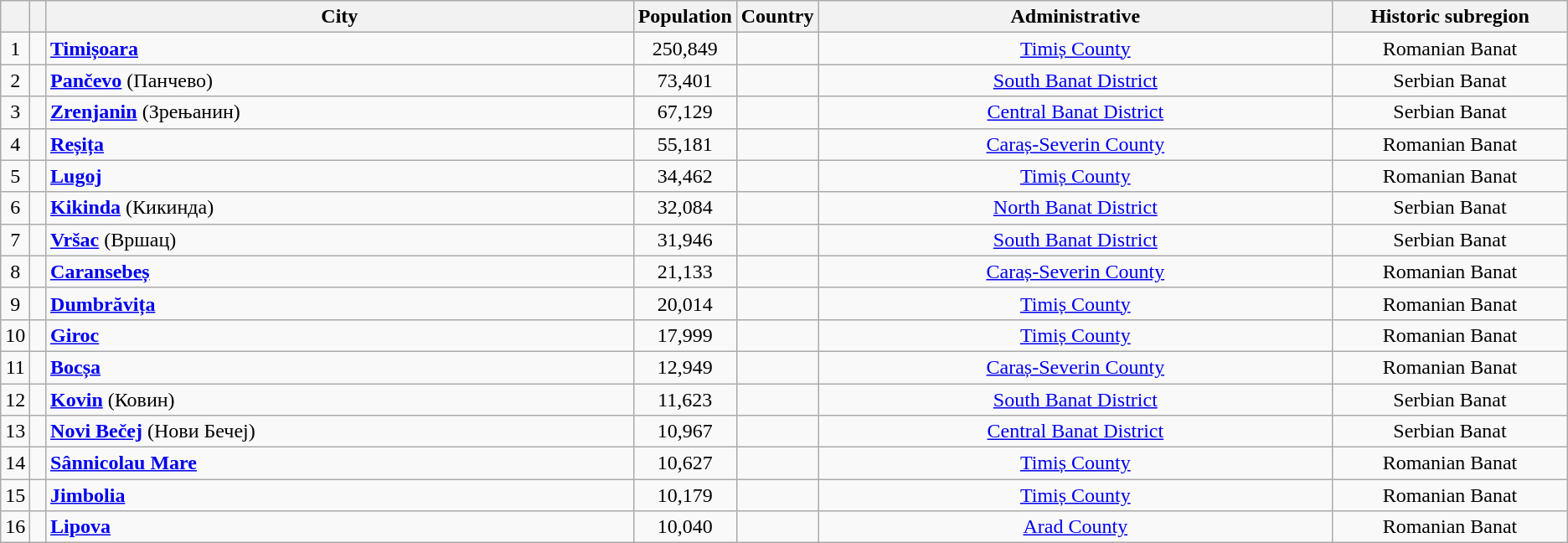<table class="wikitable sortable" style="text-align:center;">
<tr>
<th style="width:1%;"></th>
<th style="width:1%;"></th>
<th>City</th>
<th style="width:6%;">Population</th>
<th style="width:4%;">Country</th>
<th>Administrative</th>
<th style="width:15%;">Historic subregion</th>
</tr>
<tr>
<td>1</td>
<td></td>
<td style="text-align:left;"><strong><a href='#'>Timișoara</a></strong></td>
<td>250,849</td>
<td></td>
<td><a href='#'>Timiș County</a></td>
<td>Romanian Banat</td>
</tr>
<tr>
<td>2</td>
<td></td>
<td style="text-align:left;"><strong><a href='#'>Pančevo</a></strong> (Панчево)</td>
<td>73,401</td>
<td></td>
<td><a href='#'>South Banat District</a></td>
<td>Serbian Banat</td>
</tr>
<tr>
<td>3</td>
<td></td>
<td style="text-align:left;"><strong><a href='#'>Zrenjanin</a></strong> (Зрењанин)</td>
<td>67,129</td>
<td></td>
<td><a href='#'>Central Banat District</a></td>
<td>Serbian Banat</td>
</tr>
<tr>
<td>4</td>
<td></td>
<td style="text-align:left;"><strong><a href='#'>Reșița</a></strong></td>
<td>55,181</td>
<td></td>
<td><a href='#'>Caraș-Severin County</a></td>
<td>Romanian Banat</td>
</tr>
<tr>
<td>5</td>
<td></td>
<td style="text-align:left;"><strong><a href='#'>Lugoj</a></strong></td>
<td>34,462</td>
<td></td>
<td><a href='#'>Timiș County</a></td>
<td>Romanian Banat</td>
</tr>
<tr>
<td>6</td>
<td></td>
<td style="text-align:left;"><strong><a href='#'>Kikinda</a></strong> (Кикинда)</td>
<td>32,084</td>
<td></td>
<td><a href='#'>North Banat District</a></td>
<td>Serbian Banat</td>
</tr>
<tr>
<td>7</td>
<td></td>
<td style="text-align:left;"><strong><a href='#'>Vršac</a></strong> (Вршац)</td>
<td>31,946</td>
<td></td>
<td><a href='#'>South Banat District</a></td>
<td>Serbian Banat</td>
</tr>
<tr>
<td>8</td>
<td></td>
<td style="text-align:left;"><strong><a href='#'>Caransebeș</a></strong></td>
<td>21,133</td>
<td></td>
<td><a href='#'>Caraș-Severin County</a></td>
<td>Romanian Banat</td>
</tr>
<tr>
<td>9</td>
<td></td>
<td style="text-align:left;"><strong><a href='#'>Dumbrăvița</a></strong></td>
<td>20,014</td>
<td></td>
<td><a href='#'>Timiș County</a></td>
<td>Romanian Banat</td>
</tr>
<tr>
<td>10</td>
<td></td>
<td style="text-align:left;"><strong><a href='#'>Giroc</a></strong></td>
<td>17,999</td>
<td></td>
<td><a href='#'>Timiș County</a></td>
<td>Romanian Banat</td>
</tr>
<tr>
<td>11</td>
<td></td>
<td style="text-align:left;"><strong><a href='#'>Bocșa</a></strong></td>
<td>12,949</td>
<td></td>
<td><a href='#'>Caraș-Severin County</a></td>
<td>Romanian Banat</td>
</tr>
<tr>
<td>12</td>
<td></td>
<td style="text-align:left;"><strong><a href='#'>Kovin</a></strong> (Ковин)</td>
<td>11,623</td>
<td></td>
<td><a href='#'>South Banat District</a></td>
<td>Serbian Banat</td>
</tr>
<tr>
<td>13</td>
<td></td>
<td style="text-align:left;"><strong><a href='#'>Novi Bečej</a></strong> (Нови Бечеј)</td>
<td>10,967</td>
<td></td>
<td><a href='#'>Central Banat District</a></td>
<td>Serbian Banat</td>
</tr>
<tr>
<td>14</td>
<td></td>
<td style="text-align:left;"><strong><a href='#'>Sânnicolau Mare</a></strong></td>
<td>10,627</td>
<td></td>
<td><a href='#'>Timiș County</a></td>
<td>Romanian Banat</td>
</tr>
<tr>
<td>15</td>
<td></td>
<td style="text-align:left;"><strong><a href='#'>Jimbolia</a></strong></td>
<td>10,179</td>
<td></td>
<td><a href='#'>Timiș County</a></td>
<td>Romanian Banat</td>
</tr>
<tr>
<td>16</td>
<td></td>
<td style="text-align:left;"><strong><a href='#'>Lipova</a></strong></td>
<td>10,040</td>
<td></td>
<td><a href='#'>Arad County</a></td>
<td>Romanian Banat</td>
</tr>
</table>
